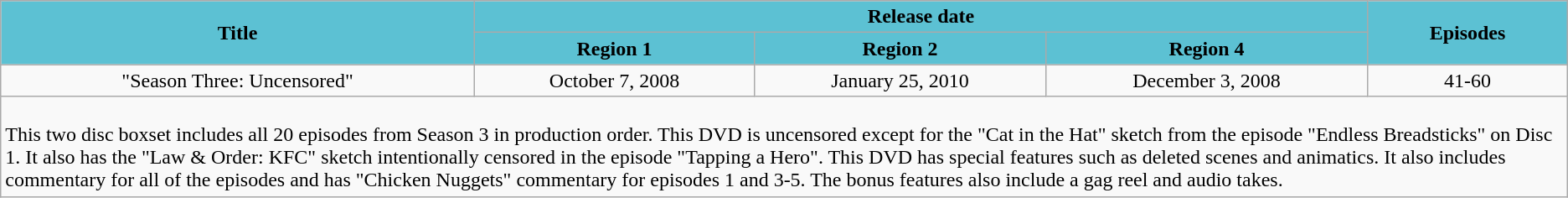<table class="wikitable">
<tr>
<th rowspan="2" style="background-color: #5cc1d3">Title</th>
<th colspan="3" style="background-color: #5cc1d3">Release date</th>
<th rowspan="2" style="background-color: #5cc1d3">Episodes</th>
</tr>
<tr>
<th style="background-color: #5cc1d3">Region 1</th>
<th style="background-color: #5cc1d3">Region 2</th>
<th style="background-color: #5cc1d3">Region 4</th>
</tr>
<tr style="text-align:center;">
<td>"Season Three: Uncensored"</td>
<td>October 7, 2008</td>
<td>January 25, 2010</td>
<td>December 3, 2008</td>
<td>41-60</td>
</tr>
<tr>
<td colspan="5"><br>This two disc boxset includes all 20 episodes from Season 3 in production order. This DVD is uncensored except for the "Cat in the Hat" sketch from the episode "Endless Breadsticks" on Disc 1. It also has the "Law & Order: KFC" sketch intentionally censored in the episode "Tapping a Hero". This DVD has special features such as deleted scenes and animatics. It also includes commentary for all of the episodes and has "Chicken Nuggets" commentary for episodes 1 and 3-5. The bonus features also include a gag reel and audio takes.</td>
</tr>
</table>
